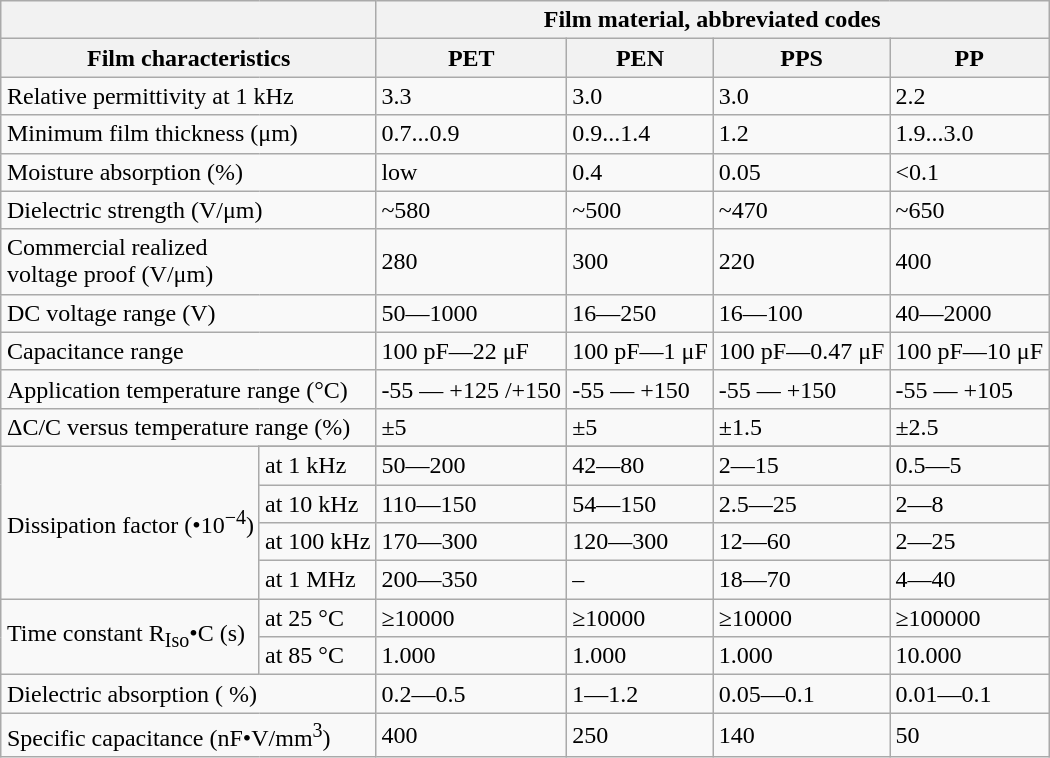<table class="wikitable centered" style="margin:1em auto;">
<tr class="hintergrundfarbe6">
<th colspan="2"></th>
<th colspan="4">Film material, abbreviated codes</th>
</tr>
<tr class="hintergrundfarbe6">
<th colspan="2">Film characteristics</th>
<th>PET</th>
<th>PEN</th>
<th>PPS</th>
<th>PP</th>
</tr>
<tr>
<td colspan="2">Relative permittivity at 1 kHz</td>
<td>3.3</td>
<td>3.0</td>
<td>3.0</td>
<td>2.2</td>
</tr>
<tr>
<td colspan="2">Minimum film thickness (μm)</td>
<td>0.7...0.9</td>
<td>0.9...1.4</td>
<td>1.2</td>
<td>1.9...3.0</td>
</tr>
<tr>
<td colspan="2">Moisture absorption (%)</td>
<td>low</td>
<td>0.4</td>
<td>0.05</td>
<td><0.1</td>
</tr>
<tr>
<td colspan="2">Dielectric strength  (V/μm)</td>
<td>~580</td>
<td>~500</td>
<td>~470</td>
<td>~650</td>
</tr>
<tr>
<td colspan="2">Commercial realized <br>voltage proof (V/μm)</td>
<td>280</td>
<td>300</td>
<td>220</td>
<td>400</td>
</tr>
<tr>
<td colspan="2">DC voltage range (V)</td>
<td>50—1000</td>
<td>16—250</td>
<td>16—100</td>
<td>40—2000</td>
</tr>
<tr>
<td colspan="2">Capacitance range</td>
<td>100 pF—22 μF</td>
<td>100 pF—1 μF</td>
<td>100 pF—0.47 μF</td>
<td>100 pF—10 μF</td>
</tr>
<tr>
<td colspan="2">Application temperature range (°C)</td>
<td>-55 — +125 /+150</td>
<td>-55 — +150</td>
<td>-55 — +150</td>
<td>-55 — +105</td>
</tr>
<tr>
<td colspan="2">ΔC/C versus temperature range (%)</td>
<td>±5</td>
<td>±5</td>
<td>±1.5</td>
<td>±2.5</td>
</tr>
<tr>
<td rowspan="5">Dissipation factor (•10<sup>−4</sup>)</td>
</tr>
<tr>
<td>at 1 kHz</td>
<td>50—200</td>
<td>42—80</td>
<td>2—15</td>
<td>0.5—5</td>
</tr>
<tr>
<td>at 10 kHz</td>
<td>110—150</td>
<td>54—150</td>
<td>2.5—25</td>
<td>2—8</td>
</tr>
<tr>
<td>at 100 kHz</td>
<td>170—300</td>
<td>120—300</td>
<td>12—60</td>
<td>2—25</td>
</tr>
<tr>
<td>at 1 MHz</td>
<td>200—350</td>
<td>–</td>
<td>18—70</td>
<td>4—40</td>
</tr>
<tr>
<td rowspan="2">Time constant R<sub>Iso</sub>•C (s)</td>
<td>at 25 °C</td>
<td>≥10000</td>
<td>≥10000</td>
<td>≥10000</td>
<td>≥100000</td>
</tr>
<tr>
<td>at 85 °C</td>
<td>1.000</td>
<td>1.000</td>
<td>1.000</td>
<td>10.000</td>
</tr>
<tr>
<td colspan="2">Dielectric absorption ( %)</td>
<td>0.2—0.5</td>
<td>1—1.2</td>
<td>0.05—0.1</td>
<td>0.01—0.1</td>
</tr>
<tr>
<td colspan="2">Specific capacitance (nF•V/mm<sup>3</sup>)</td>
<td>400</td>
<td>250</td>
<td>140</td>
<td>50</td>
</tr>
</table>
